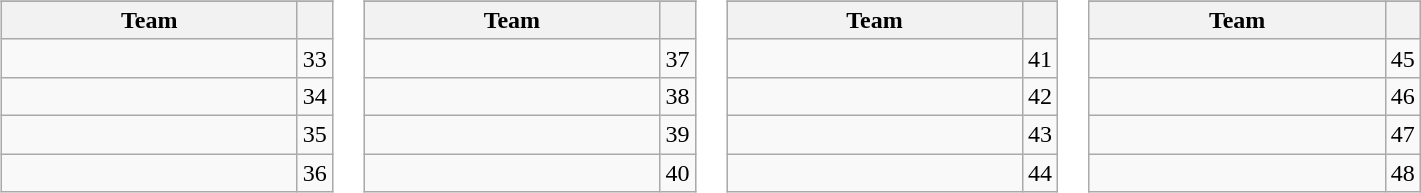<table>
<tr style="vertical-align:top">
<td><br><table class="wikitable">
<tr>
</tr>
<tr>
<th width="190">Team</th>
<th></th>
</tr>
<tr>
<td></td>
<td style="text-align:center">33</td>
</tr>
<tr>
<td></td>
<td style="text-align:center">34</td>
</tr>
<tr>
<td></td>
<td style="text-align:center">35</td>
</tr>
<tr>
<td></td>
<td style="text-align:center">36</td>
</tr>
</table>
</td>
<td><br><table class="wikitable">
<tr>
</tr>
<tr>
<th width="190">Team</th>
<th></th>
</tr>
<tr>
<td></td>
<td style="text-align:center">37</td>
</tr>
<tr>
<td></td>
<td style="text-align:center">38</td>
</tr>
<tr>
<td></td>
<td style="text-align:center">39</td>
</tr>
<tr>
<td></td>
<td style="text-align:center">40</td>
</tr>
</table>
</td>
<td><br><table class="wikitable">
<tr>
</tr>
<tr>
<th width="190">Team</th>
<th></th>
</tr>
<tr>
<td></td>
<td style="text-align:center">41</td>
</tr>
<tr>
<td></td>
<td style="text-align:center">42</td>
</tr>
<tr>
<td></td>
<td style="text-align:center">43</td>
</tr>
<tr>
<td></td>
<td style="text-align:center">44</td>
</tr>
</table>
</td>
<td><br><table class="wikitable">
<tr>
</tr>
<tr>
<th width="190">Team</th>
<th></th>
</tr>
<tr>
<td></td>
<td style="text-align:center">45</td>
</tr>
<tr>
<td></td>
<td style="text-align:center">46</td>
</tr>
<tr>
<td></td>
<td style="text-align:center">47</td>
</tr>
<tr>
<td></td>
<td style="text-align:center">48</td>
</tr>
</table>
</td>
</tr>
</table>
